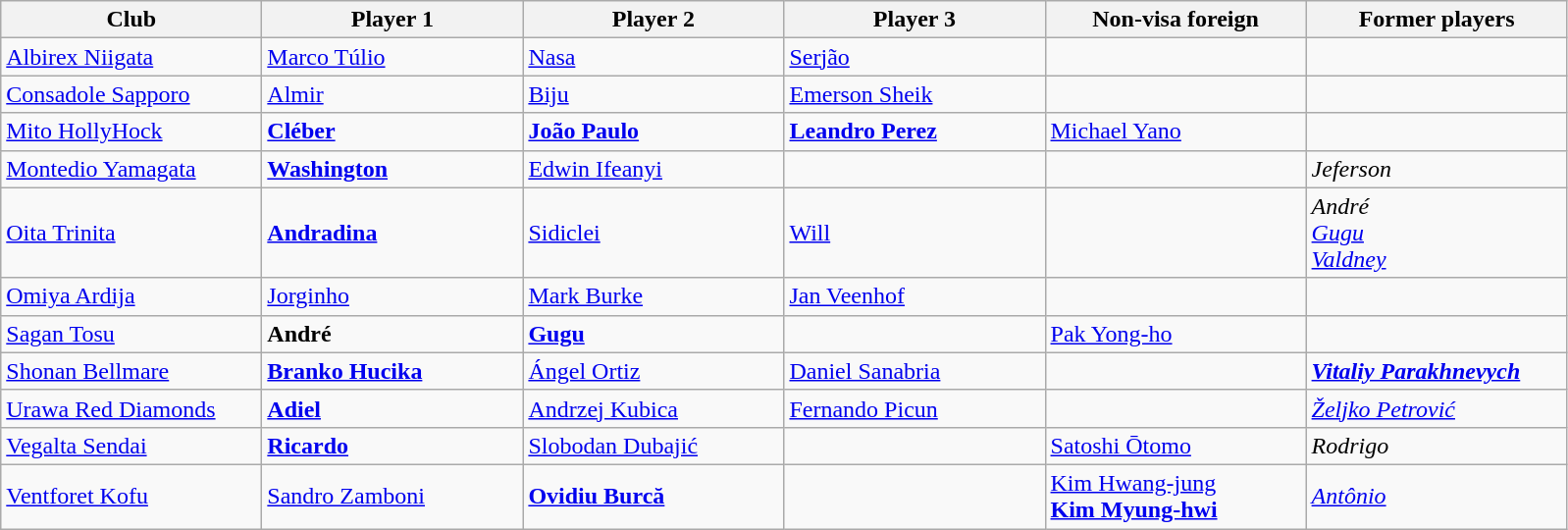<table class="wikitable">
<tr>
<th width="170">Club</th>
<th width="170">Player 1</th>
<th width="170">Player 2</th>
<th width="170">Player 3</th>
<th width="170">Non-visa foreign</th>
<th width="170">Former players</th>
</tr>
<tr>
<td><a href='#'>Albirex Niigata</a></td>
<td> <a href='#'>Marco Túlio</a></td>
<td> <a href='#'>Nasa</a></td>
<td> <a href='#'>Serjão</a></td>
<td></td>
<td></td>
</tr>
<tr>
<td><a href='#'>Consadole Sapporo</a></td>
<td> <a href='#'>Almir</a></td>
<td> <a href='#'>Biju</a></td>
<td> <a href='#'>Emerson Sheik</a></td>
<td></td>
<td></td>
</tr>
<tr>
<td><a href='#'>Mito HollyHock</a></td>
<td> <strong><a href='#'>Cléber</a></strong></td>
<td> <strong><a href='#'>João Paulo</a></strong></td>
<td> <strong><a href='#'>Leandro Perez</a></strong></td>
<td> <a href='#'>Michael Yano</a></td>
<td></td>
</tr>
<tr>
<td><a href='#'>Montedio Yamagata</a></td>
<td> <strong><a href='#'>Washington</a></strong></td>
<td> <a href='#'>Edwin Ifeanyi</a></td>
<td></td>
<td></td>
<td> <em>Jeferson</em></td>
</tr>
<tr>
<td><a href='#'>Oita Trinita</a></td>
<td> <strong><a href='#'>Andradina</a></strong></td>
<td> <a href='#'>Sidiclei</a></td>
<td> <a href='#'>Will</a></td>
<td></td>
<td> <em>André</em><br> <em><a href='#'>Gugu</a></em><br> <em><a href='#'>Valdney</a></em></td>
</tr>
<tr>
<td><a href='#'>Omiya Ardija</a></td>
<td> <a href='#'>Jorginho</a></td>
<td> <a href='#'>Mark Burke</a></td>
<td> <a href='#'>Jan Veenhof</a></td>
<td></td>
<td></td>
</tr>
<tr>
<td><a href='#'>Sagan Tosu</a></td>
<td> <strong>André</strong></td>
<td> <strong><a href='#'>Gugu</a></strong></td>
<td></td>
<td> <a href='#'>Pak Yong-ho</a></td>
<td></td>
</tr>
<tr>
<td><a href='#'>Shonan Bellmare</a></td>
<td> <strong><a href='#'>Branko Hucika</a></strong></td>
<td> <a href='#'>Ángel Ortiz</a></td>
<td> <a href='#'>Daniel Sanabria</a></td>
<td></td>
<td> <strong><em><a href='#'>Vitaliy Parakhnevych</a></em></strong></td>
</tr>
<tr>
<td><a href='#'>Urawa Red Diamonds</a></td>
<td> <strong><a href='#'>Adiel</a></strong></td>
<td> <a href='#'>Andrzej Kubica</a></td>
<td> <a href='#'>Fernando Picun</a></td>
<td></td>
<td> <em><a href='#'>Željko Petrović</a></em></td>
</tr>
<tr>
<td><a href='#'>Vegalta Sendai</a></td>
<td> <strong><a href='#'>Ricardo</a></strong></td>
<td> <a href='#'>Slobodan Dubajić</a></td>
<td></td>
<td> <a href='#'>Satoshi Ōtomo</a></td>
<td> <em>Rodrigo</em></td>
</tr>
<tr>
<td><a href='#'>Ventforet Kofu</a></td>
<td> <a href='#'>Sandro Zamboni</a></td>
<td> <strong><a href='#'>Ovidiu Burcă</a></strong></td>
<td></td>
<td> <a href='#'>Kim Hwang-jung</a><br> <strong><a href='#'>Kim Myung-hwi</a></strong></td>
<td> <em><a href='#'>Antônio</a></em></td>
</tr>
</table>
